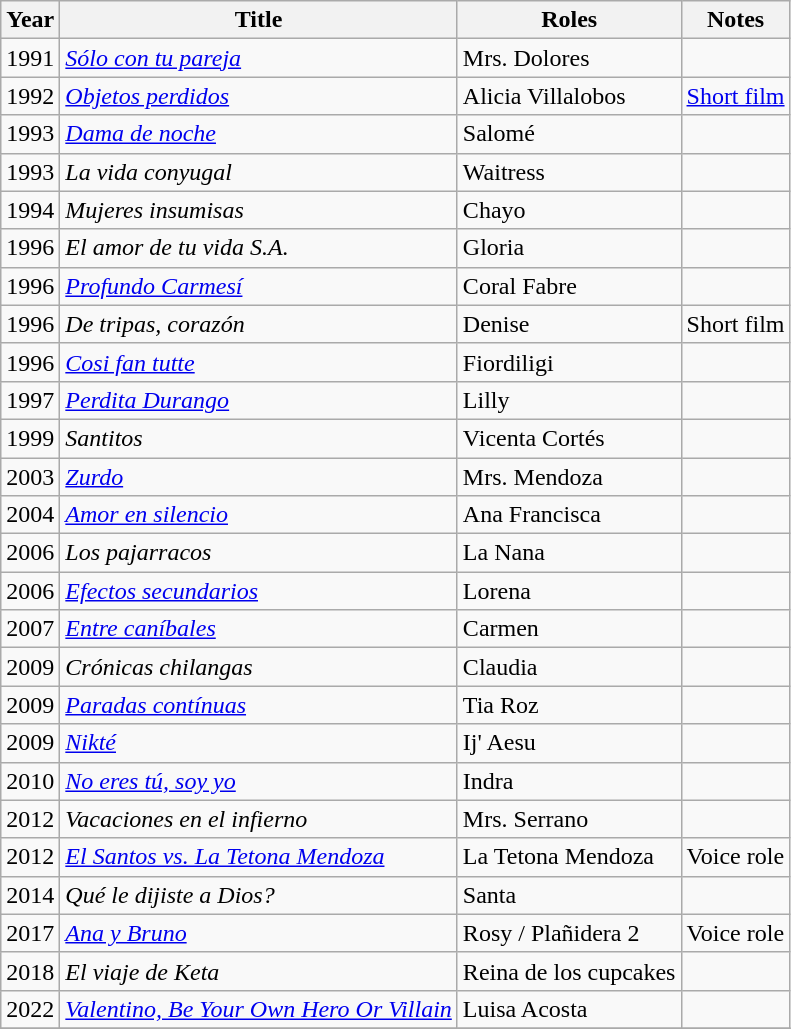<table class="wikitable sortable">
<tr>
<th>Year</th>
<th>Title</th>
<th>Roles</th>
<th>Notes</th>
</tr>
<tr>
<td>1991</td>
<td><em><a href='#'>Sólo con tu pareja</a></em></td>
<td>Mrs. Dolores</td>
<td></td>
</tr>
<tr>
<td>1992</td>
<td><em><a href='#'>Objetos perdidos</a></em></td>
<td>Alicia Villalobos</td>
<td><a href='#'>Short film</a></td>
</tr>
<tr>
<td>1993</td>
<td><em><a href='#'>Dama de noche</a></em></td>
<td>Salomé</td>
<td></td>
</tr>
<tr>
<td>1993</td>
<td><em>La vida conyugal</em></td>
<td>Waitress</td>
<td></td>
</tr>
<tr>
<td>1994</td>
<td><em>Mujeres insumisas</em></td>
<td>Chayo</td>
<td></td>
</tr>
<tr>
<td>1996</td>
<td><em>El amor de tu vida S.A.</em></td>
<td>Gloria</td>
<td></td>
</tr>
<tr>
<td>1996</td>
<td><em><a href='#'>Profundo Carmesí</a></em></td>
<td>Coral Fabre</td>
<td></td>
</tr>
<tr>
<td>1996</td>
<td><em>De tripas, corazón</em></td>
<td>Denise</td>
<td>Short film</td>
</tr>
<tr>
<td>1996</td>
<td><em><a href='#'>Cosi fan tutte</a></em></td>
<td>Fiordiligi</td>
<td></td>
</tr>
<tr>
<td>1997</td>
<td><em><a href='#'>Perdita Durango</a></em></td>
<td>Lilly</td>
<td></td>
</tr>
<tr>
<td>1999</td>
<td><em>Santitos</em></td>
<td>Vicenta Cortés</td>
<td></td>
</tr>
<tr>
<td>2003</td>
<td><em><a href='#'>Zurdo</a></em></td>
<td>Mrs. Mendoza</td>
<td></td>
</tr>
<tr>
<td>2004</td>
<td><em><a href='#'>Amor en silencio</a></em></td>
<td>Ana Francisca</td>
<td></td>
</tr>
<tr>
<td>2006</td>
<td><em>Los pajarracos</em></td>
<td>La Nana</td>
<td></td>
</tr>
<tr>
<td>2006</td>
<td><em><a href='#'>Efectos secundarios</a></em></td>
<td>Lorena</td>
<td></td>
</tr>
<tr>
<td>2007</td>
<td><em><a href='#'>Entre caníbales</a></em></td>
<td>Carmen</td>
<td></td>
</tr>
<tr>
<td>2009</td>
<td><em>Crónicas chilangas</em></td>
<td>Claudia</td>
<td></td>
</tr>
<tr>
<td>2009</td>
<td><em><a href='#'>Paradas contínuas</a></em></td>
<td>Tia Roz</td>
<td></td>
</tr>
<tr>
<td>2009</td>
<td><em><a href='#'>Nikté</a></em></td>
<td>Ij' Aesu</td>
<td></td>
</tr>
<tr>
<td>2010</td>
<td><em><a href='#'>No eres tú, soy yo</a></em></td>
<td>Indra</td>
<td></td>
</tr>
<tr>
<td>2012</td>
<td><em>Vacaciones en el infierno</em></td>
<td>Mrs. Serrano</td>
<td></td>
</tr>
<tr>
<td>2012</td>
<td><em><a href='#'>El Santos vs. La Tetona Mendoza</a></em></td>
<td>La Tetona Mendoza</td>
<td>Voice role</td>
</tr>
<tr>
<td>2014</td>
<td><em>Qué le dijiste a Dios?</em></td>
<td>Santa</td>
<td></td>
</tr>
<tr>
<td>2017</td>
<td><em><a href='#'>Ana y Bruno</a></em></td>
<td>Rosy / Plañidera 2</td>
<td>Voice role</td>
</tr>
<tr>
<td>2018</td>
<td><em>El viaje de Keta</em></td>
<td>Reina de los cupcakes</td>
<td></td>
</tr>
<tr>
<td>2022</td>
<td><em><a href='#'>Valentino, Be Your Own Hero Or Villain</a></em></td>
<td>Luisa Acosta</td>
<td></td>
</tr>
<tr>
</tr>
</table>
